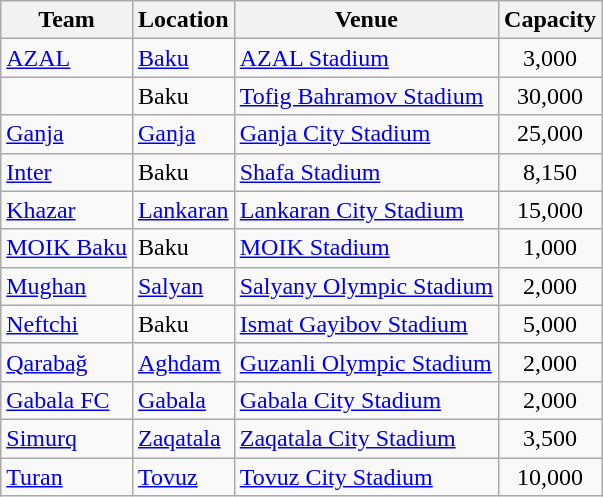<table class="wikitable sortable">
<tr>
<th>Team</th>
<th>Location</th>
<th>Venue</th>
<th>Capacity</th>
</tr>
<tr>
<td><a href='#'>AZAL</a></td>
<td><a href='#'>Baku</a></td>
<td><a href='#'>AZAL Stadium</a></td>
<td align="center">3,000</td>
</tr>
<tr>
<td></td>
<td>Baku</td>
<td><a href='#'>Tofig Bahramov Stadium</a></td>
<td align="center">30,000</td>
</tr>
<tr>
<td><a href='#'>Ganja</a></td>
<td><a href='#'>Ganja</a></td>
<td><a href='#'>Ganja City Stadium</a></td>
<td align="center">25,000</td>
</tr>
<tr>
<td><a href='#'>Inter</a></td>
<td>Baku</td>
<td><a href='#'>Shafa Stadium</a></td>
<td align="center">8,150</td>
</tr>
<tr>
<td><a href='#'>Khazar</a></td>
<td><a href='#'>Lankaran</a></td>
<td><a href='#'>Lankaran City Stadium</a></td>
<td align="center">15,000</td>
</tr>
<tr>
<td><a href='#'>MOIK Baku</a></td>
<td>Baku</td>
<td><a href='#'>MOIK Stadium</a></td>
<td align="center">1,000</td>
</tr>
<tr>
<td><a href='#'>Mughan</a></td>
<td><a href='#'>Salyan</a></td>
<td><a href='#'>Salyany Olympic Stadium</a></td>
<td align="center">2,000</td>
</tr>
<tr>
<td><a href='#'>Neftchi</a></td>
<td>Baku</td>
<td><a href='#'>Ismat Gayibov Stadium</a></td>
<td align="center">5,000</td>
</tr>
<tr>
<td><a href='#'>Qarabağ</a></td>
<td><a href='#'>Aghdam</a></td>
<td><a href='#'>Guzanli Olympic Stadium</a></td>
<td align="center">2,000</td>
</tr>
<tr>
<td><a href='#'>Gabala FC</a></td>
<td><a href='#'>Gabala</a></td>
<td><a href='#'>Gabala City Stadium</a></td>
<td align="center">2,000</td>
</tr>
<tr>
<td><a href='#'>Simurq</a></td>
<td><a href='#'>Zaqatala</a></td>
<td><a href='#'>Zaqatala City Stadium</a></td>
<td align="center">3,500</td>
</tr>
<tr>
<td><a href='#'>Turan</a></td>
<td><a href='#'>Tovuz</a></td>
<td><a href='#'>Tovuz City Stadium</a></td>
<td align="center">10,000</td>
</tr>
</table>
